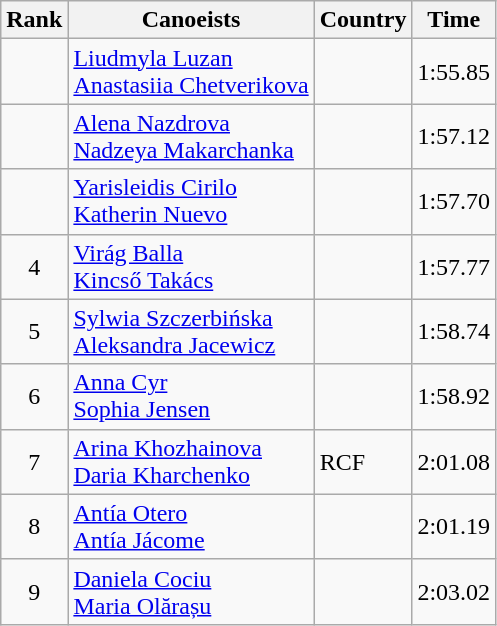<table class="wikitable" style="text-align:center">
<tr>
<th>Rank</th>
<th>Canoeists</th>
<th>Country</th>
<th>Time</th>
</tr>
<tr>
<td></td>
<td align="left"><a href='#'>Liudmyla Luzan</a><br><a href='#'>Anastasiia Chetverikova</a></td>
<td align="left"></td>
<td>1:55.85</td>
</tr>
<tr>
<td></td>
<td align="left"><a href='#'>Alena Nazdrova</a><br><a href='#'>Nadzeya Makarchanka</a></td>
<td align="left"></td>
<td>1:57.12</td>
</tr>
<tr>
<td></td>
<td align="left"><a href='#'>Yarisleidis Cirilo</a><br><a href='#'>Katherin Nuevo</a></td>
<td align="left"></td>
<td>1:57.70</td>
</tr>
<tr>
<td>4</td>
<td align="left"><a href='#'>Virág Balla</a><br><a href='#'>Kincső Takács</a></td>
<td align="left"></td>
<td>1:57.77</td>
</tr>
<tr>
<td>5</td>
<td align="left"><a href='#'>Sylwia Szczerbińska</a><br><a href='#'>Aleksandra Jacewicz</a></td>
<td align="left"></td>
<td>1:58.74</td>
</tr>
<tr>
<td>6</td>
<td align="left"><a href='#'>Anna Cyr</a><br><a href='#'>Sophia Jensen</a></td>
<td align="left"></td>
<td>1:58.92</td>
</tr>
<tr>
<td>7</td>
<td align="left"><a href='#'>Arina Khozhainova</a><br><a href='#'>Daria Kharchenko</a></td>
<td align="left"> RCF</td>
<td>2:01.08</td>
</tr>
<tr>
<td>8</td>
<td align="left"><a href='#'>Antía Otero</a><br><a href='#'>Antía Jácome</a></td>
<td align="left"></td>
<td>2:01.19</td>
</tr>
<tr>
<td>9</td>
<td align="left"><a href='#'>Daniela Cociu</a><br><a href='#'>Maria Olărașu</a></td>
<td align="left"></td>
<td>2:03.02</td>
</tr>
</table>
